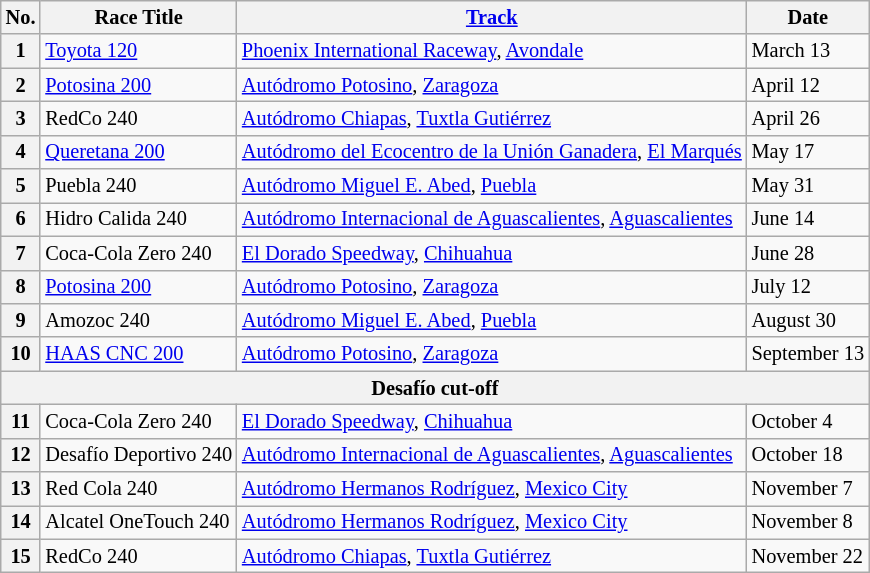<table class="wikitable" style="font-size:85%;">
<tr>
<th>No.</th>
<th>Race Title</th>
<th><a href='#'>Track</a></th>
<th>Date</th>
</tr>
<tr>
<th>1</th>
<td><a href='#'>Toyota 120</a></td>
<td> <a href='#'>Phoenix International Raceway</a>, <a href='#'>Avondale</a></td>
<td>March 13</td>
</tr>
<tr>
<th>2</th>
<td><a href='#'>Potosina 200</a></td>
<td> <a href='#'>Autódromo Potosino</a>, <a href='#'>Zaragoza</a></td>
<td>April 12</td>
</tr>
<tr>
<th>3</th>
<td>RedCo 240</td>
<td> <a href='#'>Autódromo Chiapas</a>, <a href='#'>Tuxtla Gutiérrez</a></td>
<td>April 26</td>
</tr>
<tr>
<th>4</th>
<td><a href='#'>Queretana 200</a></td>
<td> <a href='#'>Autódromo del Ecocentro de la Unión Ganadera</a>, <a href='#'>El Marqués</a></td>
<td>May 17</td>
</tr>
<tr>
<th>5</th>
<td>Puebla 240</td>
<td> <a href='#'>Autódromo Miguel E. Abed</a>, <a href='#'>Puebla</a></td>
<td>May 31</td>
</tr>
<tr>
<th>6</th>
<td>Hidro Calida 240</td>
<td> <a href='#'>Autódromo Internacional de Aguascalientes</a>, <a href='#'>Aguascalientes</a></td>
<td>June 14</td>
</tr>
<tr>
<th>7</th>
<td>Coca-Cola Zero 240</td>
<td> <a href='#'>El Dorado Speedway</a>, <a href='#'>Chihuahua</a></td>
<td>June 28</td>
</tr>
<tr>
<th>8</th>
<td><a href='#'>Potosina 200</a></td>
<td> <a href='#'>Autódromo Potosino</a>, <a href='#'>Zaragoza</a></td>
<td>July 12</td>
</tr>
<tr>
<th>9</th>
<td>Amozoc 240</td>
<td> <a href='#'>Autódromo Miguel E. Abed</a>, <a href='#'>Puebla</a></td>
<td>August 30</td>
</tr>
<tr>
<th>10</th>
<td><a href='#'>HAAS CNC 200</a></td>
<td> <a href='#'>Autódromo Potosino</a>, <a href='#'>Zaragoza</a></td>
<td>September 13</td>
</tr>
<tr>
<th colspan="4">Desafío cut-off</th>
</tr>
<tr>
<th>11</th>
<td>Coca-Cola Zero 240</td>
<td> <a href='#'>El Dorado Speedway</a>, <a href='#'>Chihuahua</a></td>
<td>October 4</td>
</tr>
<tr>
<th>12</th>
<td>Desafío Deportivo 240</td>
<td> <a href='#'>Autódromo Internacional de Aguascalientes</a>, <a href='#'>Aguascalientes</a></td>
<td>October 18</td>
</tr>
<tr>
<th>13</th>
<td>Red Cola 240</td>
<td> <a href='#'>Autódromo Hermanos Rodríguez</a>, <a href='#'>Mexico City</a></td>
<td>November 7</td>
</tr>
<tr>
<th>14</th>
<td>Alcatel OneTouch 240</td>
<td> <a href='#'>Autódromo Hermanos Rodríguez</a>, <a href='#'>Mexico City</a></td>
<td>November 8</td>
</tr>
<tr>
<th>15</th>
<td>RedCo 240</td>
<td> <a href='#'>Autódromo Chiapas</a>, <a href='#'>Tuxtla Gutiérrez</a></td>
<td>November 22</td>
</tr>
</table>
